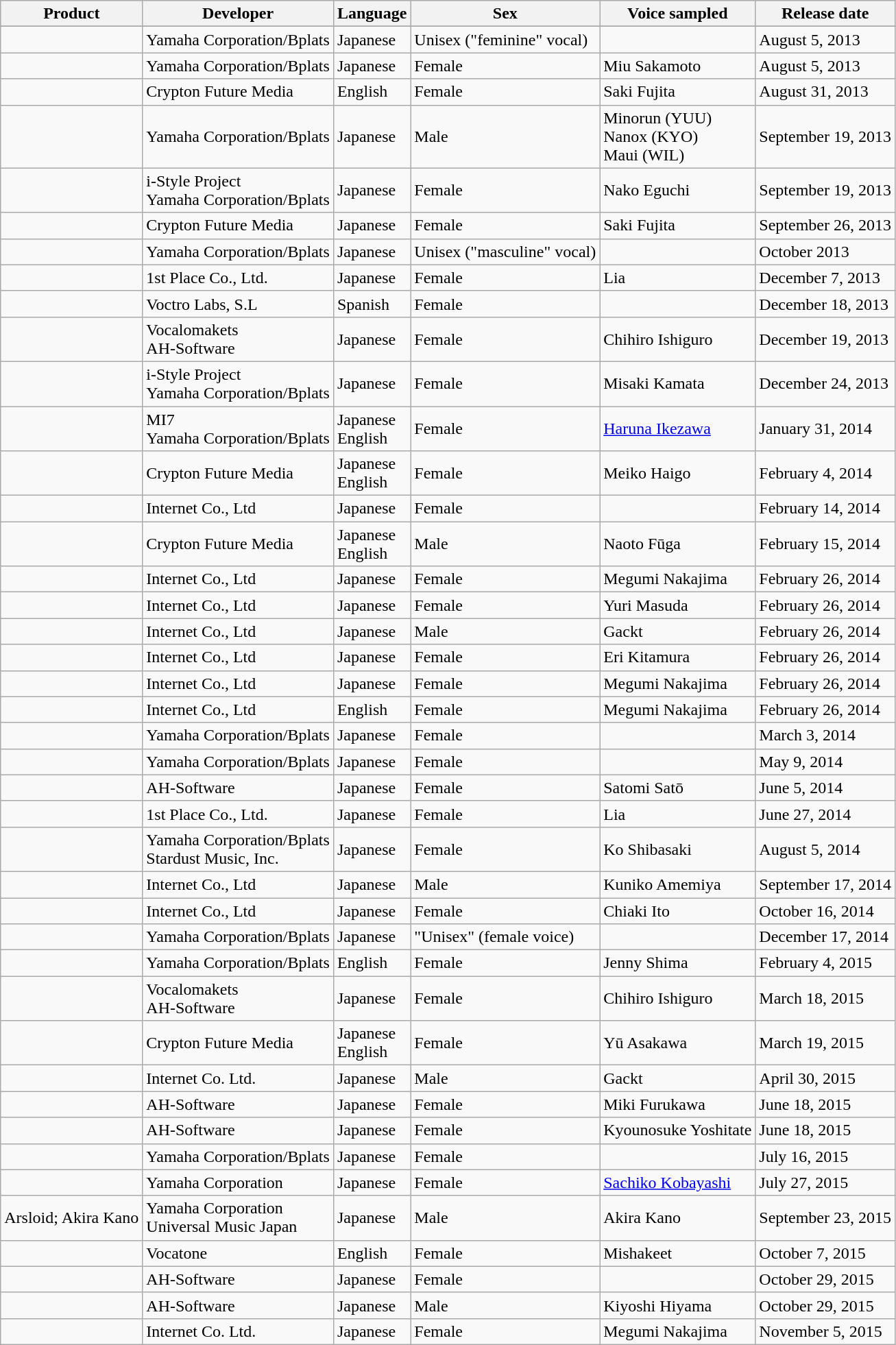<table class="wikitable sortable">
<tr>
<th>Product</th>
<th>Developer</th>
<th>Language</th>
<th>Sex</th>
<th>Voice sampled</th>
<th>Release date</th>
</tr>
<tr>
</tr>
<tr>
<td></td>
<td>Yamaha Corporation/Bplats</td>
<td>Japanese</td>
<td>Unisex ("feminine" vocal)</td>
<td></td>
<td>August 5, 2013</td>
</tr>
<tr>
<td></td>
<td>Yamaha Corporation/Bplats</td>
<td>Japanese</td>
<td>Female</td>
<td>Miu Sakamoto</td>
<td>August 5, 2013</td>
</tr>
<tr>
<td></td>
<td>Crypton Future Media</td>
<td>English</td>
<td>Female</td>
<td>Saki Fujita</td>
<td>August 31, 2013</td>
</tr>
<tr>
<td></td>
<td>Yamaha Corporation/Bplats</td>
<td>Japanese</td>
<td>Male</td>
<td>Minorun (YUU)<br>Nanox (KYO)<br> Maui (WIL)</td>
<td>September 19, 2013</td>
</tr>
<tr>
<td></td>
<td>i-Style Project<br>Yamaha Corporation/Bplats</td>
<td>Japanese</td>
<td>Female</td>
<td>Nako Eguchi</td>
<td>September 19, 2013</td>
</tr>
<tr>
<td></td>
<td>Crypton Future Media</td>
<td>Japanese</td>
<td>Female</td>
<td>Saki Fujita</td>
<td>September 26, 2013</td>
</tr>
<tr>
<td></td>
<td>Yamaha Corporation/Bplats</td>
<td>Japanese</td>
<td>Unisex ("masculine" vocal)</td>
<td></td>
<td>October 2013</td>
</tr>
<tr>
<td></td>
<td>1st Place Co., Ltd.</td>
<td>Japanese</td>
<td>Female</td>
<td>Lia</td>
<td>December 7, 2013</td>
</tr>
<tr>
<td></td>
<td>Voctro Labs, S.L</td>
<td>Spanish</td>
<td>Female</td>
<td></td>
<td>December 18, 2013</td>
</tr>
<tr>
<td></td>
<td>Vocalomakets<br>AH-Software</td>
<td>Japanese</td>
<td>Female</td>
<td>Chihiro Ishiguro</td>
<td>December 19, 2013</td>
</tr>
<tr>
<td></td>
<td>i-Style Project<br>Yamaha Corporation/Bplats</td>
<td>Japanese</td>
<td>Female</td>
<td>Misaki Kamata</td>
<td>December 24, 2013</td>
</tr>
<tr>
<td></td>
<td>MI7<br>Yamaha Corporation/Bplats</td>
<td>Japanese<br>English</td>
<td>Female</td>
<td><a href='#'>Haruna Ikezawa</a></td>
<td>January 31, 2014</td>
</tr>
<tr>
<td></td>
<td>Crypton Future Media</td>
<td>Japanese<br>English</td>
<td>Female</td>
<td>Meiko Haigo</td>
<td>February 4, 2014</td>
</tr>
<tr>
<td></td>
<td>Internet Co., Ltd</td>
<td>Japanese</td>
<td>Female</td>
<td></td>
<td>February 14, 2014</td>
</tr>
<tr>
<td></td>
<td>Crypton Future Media</td>
<td>Japanese<br>English</td>
<td>Male</td>
<td>Naoto Fūga</td>
<td>February 15, 2014</td>
</tr>
<tr>
<td></td>
<td>Internet Co., Ltd</td>
<td>Japanese</td>
<td>Female</td>
<td>Megumi Nakajima</td>
<td>February 26, 2014</td>
</tr>
<tr>
<td></td>
<td>Internet Co., Ltd</td>
<td>Japanese</td>
<td>Female</td>
<td>Yuri Masuda</td>
<td>February 26, 2014</td>
</tr>
<tr>
<td></td>
<td>Internet Co., Ltd</td>
<td>Japanese</td>
<td>Male</td>
<td>Gackt</td>
<td>February 26, 2014</td>
</tr>
<tr>
<td></td>
<td>Internet Co., Ltd</td>
<td>Japanese</td>
<td>Female</td>
<td>Eri Kitamura</td>
<td>February 26, 2014</td>
</tr>
<tr>
<td></td>
<td>Internet Co., Ltd</td>
<td>Japanese</td>
<td>Female</td>
<td>Megumi Nakajima</td>
<td>February 26, 2014</td>
</tr>
<tr>
<td></td>
<td>Internet Co., Ltd</td>
<td>English</td>
<td>Female</td>
<td>Megumi Nakajima</td>
<td>February 26, 2014</td>
</tr>
<tr>
<td></td>
<td>Yamaha Corporation/Bplats</td>
<td>Japanese</td>
<td>Female</td>
<td></td>
<td>March 3, 2014</td>
</tr>
<tr>
<td></td>
<td>Yamaha Corporation/Bplats</td>
<td>Japanese</td>
<td>Female</td>
<td></td>
<td>May 9, 2014</td>
</tr>
<tr>
<td></td>
<td>AH-Software</td>
<td>Japanese</td>
<td>Female</td>
<td>Satomi Satō</td>
<td>June 5, 2014</td>
</tr>
<tr>
<td></td>
<td>1st Place Co., Ltd.</td>
<td>Japanese</td>
<td>Female</td>
<td>Lia</td>
<td>June 27, 2014</td>
</tr>
<tr>
<td></td>
<td>Yamaha Corporation/Bplats<br>Stardust Music, Inc.</td>
<td>Japanese</td>
<td>Female</td>
<td>Ko Shibasaki</td>
<td>August 5, 2014</td>
</tr>
<tr>
<td></td>
<td>Internet Co., Ltd</td>
<td>Japanese</td>
<td>Male</td>
<td>Kuniko Amemiya</td>
<td>September 17, 2014</td>
</tr>
<tr>
<td></td>
<td>Internet Co., Ltd</td>
<td>Japanese</td>
<td>Female</td>
<td>Chiaki Ito</td>
<td>October 16, 2014</td>
</tr>
<tr>
<td></td>
<td>Yamaha Corporation/Bplats</td>
<td>Japanese</td>
<td>"Unisex" (female voice)</td>
<td></td>
<td>December 17, 2014</td>
</tr>
<tr>
<td></td>
<td>Yamaha Corporation/Bplats</td>
<td>English</td>
<td>Female</td>
<td>Jenny Shima</td>
<td>February 4, 2015</td>
</tr>
<tr>
<td></td>
<td>Vocalomakets<br>AH-Software</td>
<td>Japanese</td>
<td>Female</td>
<td>Chihiro Ishiguro</td>
<td>March 18, 2015</td>
</tr>
<tr>
<td></td>
<td>Crypton Future Media</td>
<td>Japanese<br>English</td>
<td>Female</td>
<td>Yū Asakawa</td>
<td>March 19, 2015</td>
</tr>
<tr>
<td></td>
<td>Internet Co. Ltd.</td>
<td>Japanese</td>
<td>Male</td>
<td>Gackt</td>
<td>April 30, 2015</td>
</tr>
<tr>
<td></td>
<td>AH-Software</td>
<td>Japanese</td>
<td>Female</td>
<td>Miki Furukawa</td>
<td>June 18, 2015</td>
</tr>
<tr>
<td></td>
<td>AH-Software</td>
<td>Japanese</td>
<td>Female</td>
<td>Kyounosuke Yoshitate</td>
<td>June 18, 2015</td>
</tr>
<tr>
<td></td>
<td>Yamaha Corporation/Bplats</td>
<td>Japanese</td>
<td>Female</td>
<td></td>
<td>July 16, 2015</td>
</tr>
<tr>
<td></td>
<td>Yamaha Corporation</td>
<td>Japanese</td>
<td>Female</td>
<td><a href='#'>Sachiko Kobayashi</a></td>
<td>July 27, 2015</td>
</tr>
<tr>
<td>Arsloid; Akira Kano</td>
<td>Yamaha Corporation<br>Universal Music Japan</td>
<td>Japanese</td>
<td>Male</td>
<td>Akira Kano</td>
<td>September 23, 2015</td>
</tr>
<tr>
<td></td>
<td>Vocatone</td>
<td>English</td>
<td>Female</td>
<td>Mishakeet</td>
<td>October 7, 2015</td>
</tr>
<tr>
<td></td>
<td>AH-Software</td>
<td>Japanese</td>
<td>Female</td>
<td></td>
<td>October 29, 2015</td>
</tr>
<tr>
<td></td>
<td>AH-Software</td>
<td>Japanese</td>
<td>Male</td>
<td>Kiyoshi Hiyama</td>
<td>October 29, 2015</td>
</tr>
<tr>
<td></td>
<td>Internet Co. Ltd.</td>
<td>Japanese</td>
<td>Female</td>
<td>Megumi Nakajima</td>
<td>November 5, 2015</td>
</tr>
</table>
